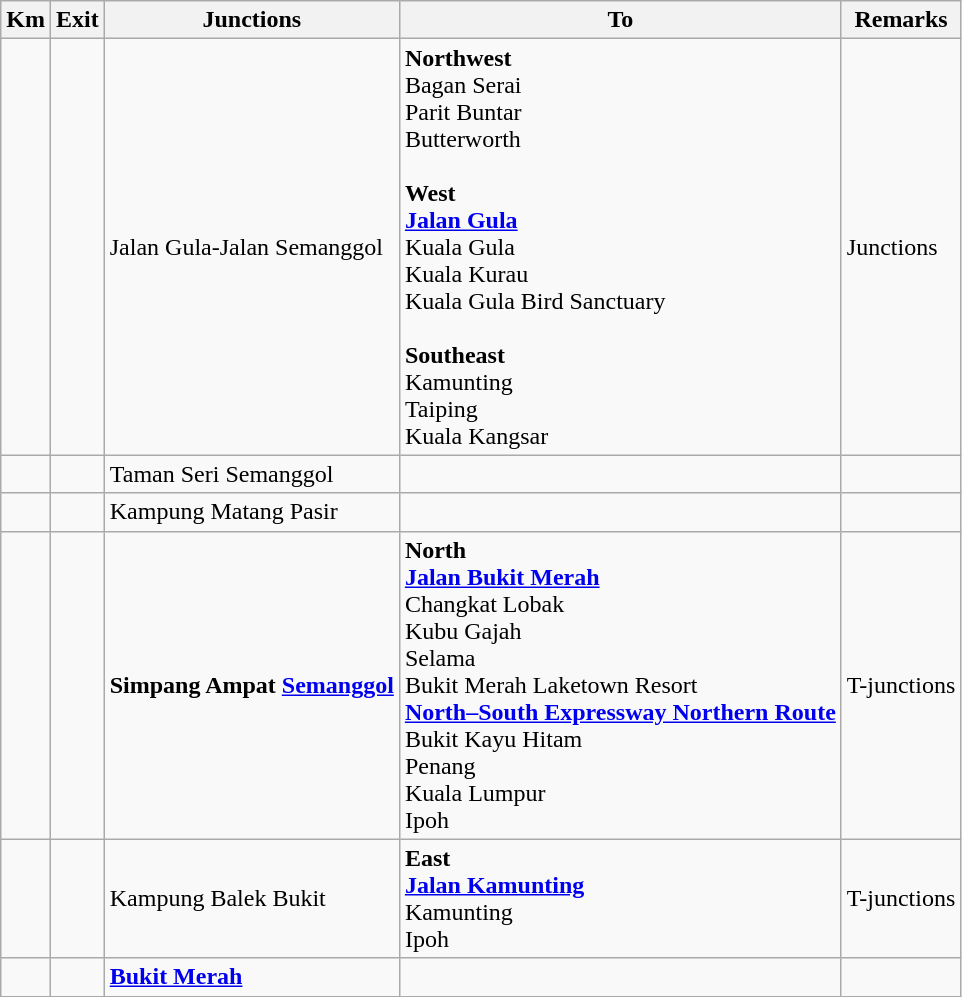<table class="wikitable">
<tr>
<th>Km</th>
<th>Exit</th>
<th>Junctions</th>
<th>To</th>
<th>Remarks</th>
</tr>
<tr>
<td></td>
<td></td>
<td>Jalan Gula-Jalan Semanggol</td>
<td><strong>Northwest</strong><br> Bagan Serai<br> Parit Buntar<br> Butterworth<br><br><strong>West</strong><br> <strong><a href='#'>Jalan Gula</a></strong><br>Kuala Gula<br>Kuala Kurau<br>Kuala Gula Bird Sanctuary<br><br><strong>Southeast</strong><br> Kamunting<br> Taiping<br> Kuala Kangsar</td>
<td>Junctions</td>
</tr>
<tr>
<td></td>
<td></td>
<td>Taman Seri Semanggol</td>
<td></td>
<td></td>
</tr>
<tr>
<td></td>
<td></td>
<td>Kampung Matang Pasir</td>
<td></td>
<td></td>
</tr>
<tr>
<td></td>
<td></td>
<td><strong>Simpang Ampat <a href='#'>Semanggol</a></strong></td>
<td><strong>North</strong><br> <strong><a href='#'>Jalan Bukit Merah</a></strong><br>Changkat Lobak<br>Kubu Gajah<br>Selama<br>Bukit Merah Laketown Resort<br>  <strong><a href='#'>North–South Expressway Northern Route</a></strong><br>Bukit Kayu Hitam<br>Penang<br>Kuala Lumpur<br>Ipoh</td>
<td>T-junctions</td>
</tr>
<tr>
<td></td>
<td></td>
<td>Kampung Balek Bukit</td>
<td><strong>East</strong><br> <strong><a href='#'>Jalan Kamunting</a></strong><br>Kamunting<br>Ipoh</td>
<td>T-junctions</td>
</tr>
<tr>
<td></td>
<td></td>
<td><strong><a href='#'>Bukit Merah</a></strong></td>
<td></td>
<td></td>
</tr>
</table>
